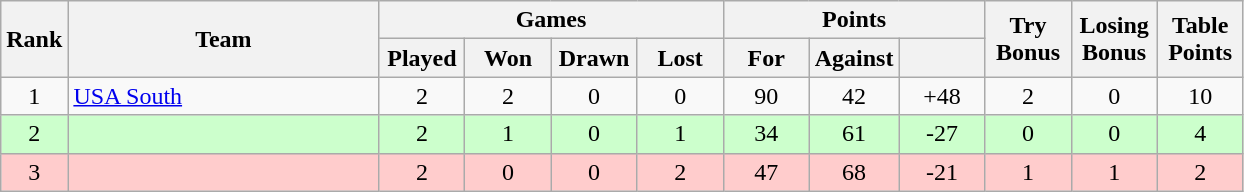<table class="wikitable"  style="text-align: center;">
<tr>
<th rowspan="2" width="20">Rank</th>
<th rowspan="2" width="200">Team</th>
<th colspan="4">Games</th>
<th colspan="3">Points</th>
<th rowspan="2" width="50">Try Bonus</th>
<th rowspan="2" width="50">Losing Bonus</th>
<th rowspan="2" width="50">Table Points</th>
</tr>
<tr>
<th width="50">Played</th>
<th width="50">Won</th>
<th width="50">Drawn</th>
<th width="50">Lost</th>
<th width="50">For</th>
<th width="50">Against</th>
<th width="50"></th>
</tr>
<tr>
<td>1</td>
<td align="left"> <a href='#'>USA South</a></td>
<td>2</td>
<td>2</td>
<td>0</td>
<td>0</td>
<td>90</td>
<td>42</td>
<td>+48</td>
<td>2</td>
<td>0</td>
<td>10</td>
</tr>
<tr bgcolor="#ccffcc">
<td>2</td>
<td align="left"></td>
<td>2</td>
<td>1</td>
<td>0</td>
<td>1</td>
<td>34</td>
<td>61</td>
<td>-27</td>
<td>0</td>
<td>0</td>
<td>4</td>
</tr>
<tr bgcolor=ffcccc>
<td>3</td>
<td align="left"></td>
<td>2</td>
<td>0</td>
<td>0</td>
<td>2</td>
<td>47</td>
<td>68</td>
<td>-21</td>
<td>1</td>
<td>1</td>
<td>2</td>
</tr>
</table>
